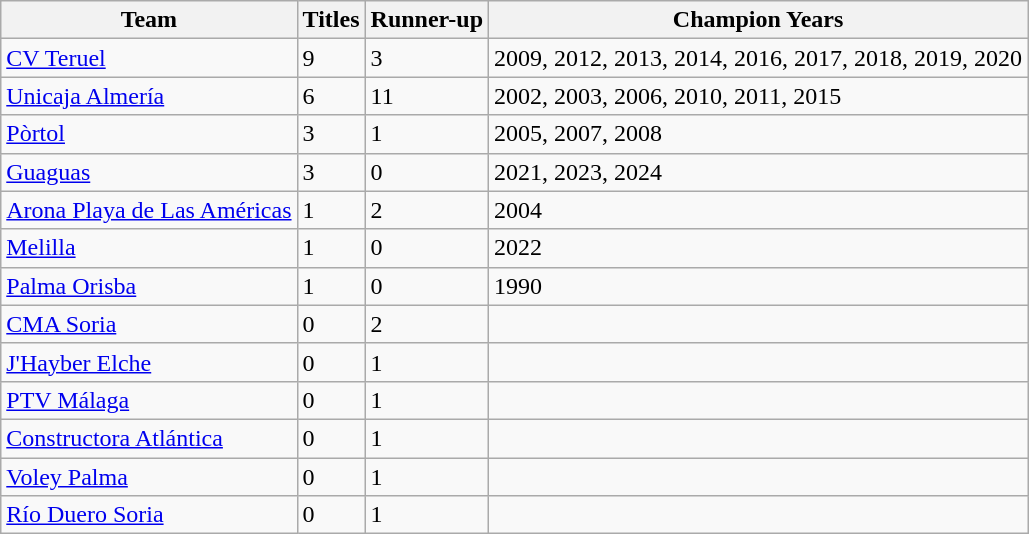<table class="wikitable">
<tr>
<th>Team</th>
<th>Titles</th>
<th>Runner-up</th>
<th>Champion Years</th>
</tr>
<tr>
<td><a href='#'>CV Teruel</a></td>
<td>9</td>
<td>3</td>
<td>2009, 2012, 2013, 2014, 2016, 2017, 2018, 2019, 2020</td>
</tr>
<tr>
<td><a href='#'>Unicaja Almería</a></td>
<td>6</td>
<td>11</td>
<td>2002, 2003, 2006, 2010, 2011, 2015</td>
</tr>
<tr>
<td><a href='#'>Pòrtol</a></td>
<td>3</td>
<td>1</td>
<td>2005, 2007, 2008</td>
</tr>
<tr>
<td><a href='#'>Guaguas</a></td>
<td>3</td>
<td>0</td>
<td>2021, 2023, 2024</td>
</tr>
<tr>
<td><a href='#'>Arona Playa de Las Américas</a></td>
<td>1</td>
<td>2</td>
<td>2004</td>
</tr>
<tr>
<td><a href='#'>Melilla</a></td>
<td>1</td>
<td>0</td>
<td>2022</td>
</tr>
<tr>
<td><a href='#'>Palma Orisba</a></td>
<td>1</td>
<td>0</td>
<td>1990</td>
</tr>
<tr>
<td><a href='#'>CMA Soria</a></td>
<td>0</td>
<td>2</td>
<td></td>
</tr>
<tr>
<td><a href='#'>J'Hayber Elche</a></td>
<td>0</td>
<td>1</td>
<td></td>
</tr>
<tr>
<td><a href='#'>PTV Málaga</a></td>
<td>0</td>
<td>1</td>
<td></td>
</tr>
<tr>
<td><a href='#'>Constructora Atlántica</a></td>
<td>0</td>
<td>1</td>
<td></td>
</tr>
<tr>
<td><a href='#'>Voley Palma</a></td>
<td>0</td>
<td>1</td>
<td></td>
</tr>
<tr>
<td><a href='#'>Río Duero Soria</a></td>
<td>0</td>
<td>1</td>
<td></td>
</tr>
</table>
